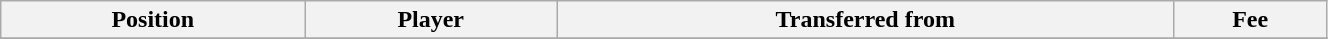<table class="wikitable sortable" style="width:70%; text-align:center; font-size:100%; text-align:left;">
<tr>
<th>Position</th>
<th>Player</th>
<th>Transferred from</th>
<th>Fee</th>
</tr>
<tr>
</tr>
</table>
